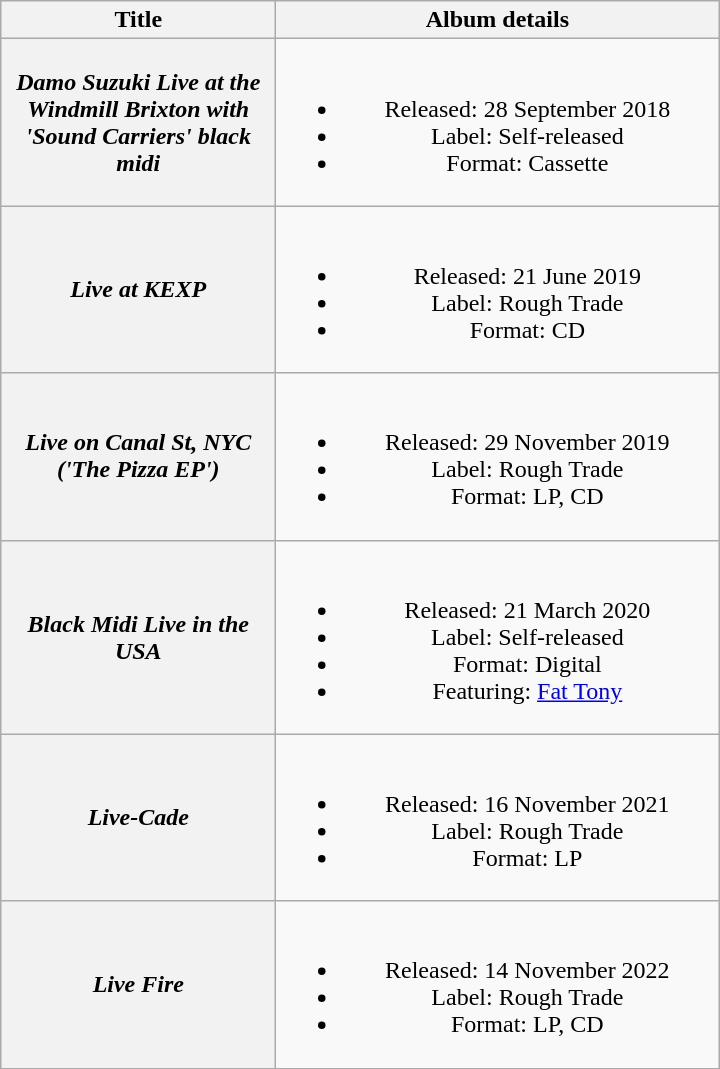<table class="wikitable plainrowheaders" style="text-align:center;">
<tr>
<th scope="col" style="width:11em;">Title</th>
<th scope="col" style="width:18em;">Album details</th>
</tr>
<tr>
<th scope="row"><em>Damo Suzuki Live at the Windmill Brixton with 'Sound Carriers' black midi</em><br></th>
<td><br><ul><li>Released: 28 September 2018</li><li>Label: Self-released</li><li>Format: Cassette</li></ul></td>
</tr>
<tr>
<th scope="row"><em>Live at KEXP</em></th>
<td><br><ul><li>Released: 21 June 2019</li><li>Label: Rough Trade</li><li>Format: CD</li></ul></td>
</tr>
<tr>
<th scope="row"><em>Live on Canal St, NYC ('The Pizza EP')</em></th>
<td><br><ul><li>Released: 29 November 2019</li><li>Label: Rough Trade</li><li>Format: LP, CD</li></ul></td>
</tr>
<tr>
<th scope="row"><em>Black Midi Live in the USA</em></th>
<td><br><ul><li>Released: 21 March 2020</li><li>Label: Self-released</li><li>Format: Digital</li><li>Featuring: <a href='#'>Fat Tony</a></li></ul></td>
</tr>
<tr>
<th scope="row"><em>Live-Cade</em></th>
<td><br><ul><li>Released: 16 November 2021</li><li>Label: Rough Trade</li><li>Format: LP</li></ul></td>
</tr>
<tr>
<th scope="row"><em>Live Fire</em></th>
<td><br><ul><li>Released: 14 November 2022</li><li>Label: Rough Trade</li><li>Format: LP, CD</li></ul></td>
</tr>
</table>
